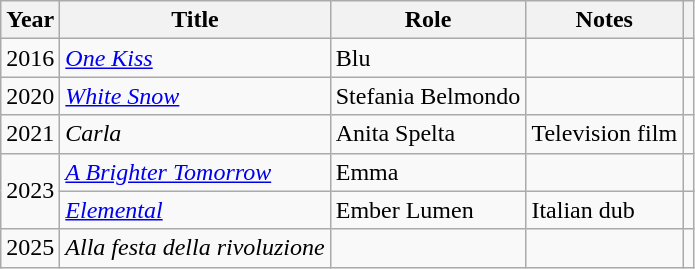<table class="wikitable sortable">
<tr>
<th>Year</th>
<th>Title</th>
<th>Role</th>
<th class="unsortable">Notes</th>
<th class="unsortable"></th>
</tr>
<tr>
<td>2016</td>
<td><em><a href='#'>One Kiss</a></em></td>
<td>Blu</td>
<td></td>
<td></td>
</tr>
<tr>
<td>2020</td>
<td><em><a href='#'>White Snow</a></em></td>
<td>Stefania Belmondo</td>
<td></td>
<td></td>
</tr>
<tr>
<td>2021</td>
<td><em>Carla</em></td>
<td>Anita Spelta</td>
<td>Television film</td>
<td></td>
</tr>
<tr>
<td rowspan="2">2023</td>
<td><em><a href='#'>A Brighter Tomorrow</a></em></td>
<td>Emma</td>
<td></td>
<td></td>
</tr>
<tr>
<td><em><a href='#'>Elemental</a></em></td>
<td>Ember Lumen</td>
<td>Italian dub</td>
<td></td>
</tr>
<tr>
<td>2025</td>
<td><em>Alla festa della rivoluzione</em></td>
<td></td>
<td></td>
<td></td>
</tr>
</table>
